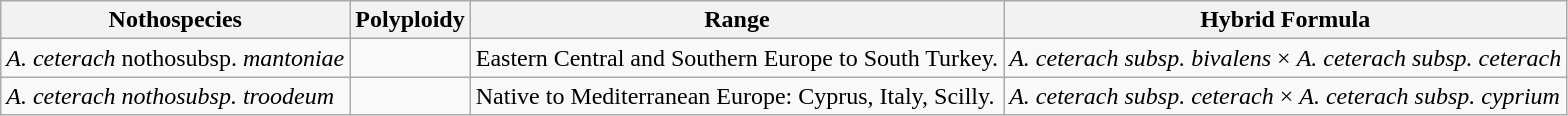<table class="wikitable">
<tr>
<th>Nothospecies</th>
<th>Polyploidy</th>
<th>Range</th>
<th>Hybrid Formula</th>
</tr>
<tr>
<td><em>A. ceterach</em> nothosubsp. <em>mantoniae</em></td>
<td></td>
<td>Eastern Central and Southern Europe to South Turkey.</td>
<td><em>A. ceterach subsp. bivalens</em> × <em>A. ceterach subsp. ceterach</em></td>
</tr>
<tr>
<td><em>A. ceterach nothosubsp. troodeum</em></td>
<td></td>
<td>Native to Mediterranean Europe: Cyprus, Italy, Scilly.</td>
<td><em>A. ceterach subsp. ceterach</em> × <em>A. ceterach subsp. cyprium</em></td>
</tr>
</table>
